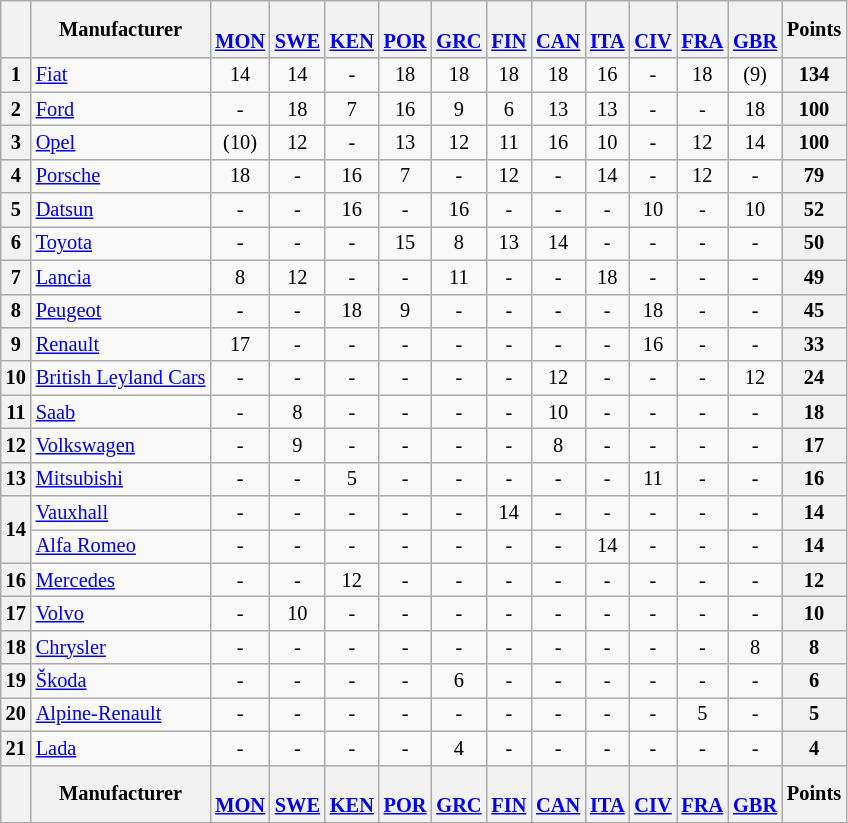<table class="wikitable" style="text-align:center; font-size:85%;">
<tr valign="top">
<th valign="middle"></th>
<th valign="middle">Manufacturer</th>
<th><br><a href='#'>MON</a></th>
<th><br><a href='#'>SWE</a></th>
<th><br><a href='#'>KEN</a></th>
<th><br><a href='#'>POR</a></th>
<th><br><a href='#'>GRC</a></th>
<th><br><a href='#'>FIN</a></th>
<th><br><a href='#'>CAN</a></th>
<th><br><a href='#'>ITA</a></th>
<th><br><a href='#'>CIV</a></th>
<th><br><a href='#'>FRA</a></th>
<th><br><a href='#'>GBR</a></th>
<th valign="middle">Points</th>
</tr>
<tr>
<th>1</th>
<td align=left> <a href='#'>Fiat</a></td>
<td>14</td>
<td>14</td>
<td>-</td>
<td>18</td>
<td>18</td>
<td>18</td>
<td>18</td>
<td>16</td>
<td>-</td>
<td>18</td>
<td>(9)</td>
<th>134</th>
</tr>
<tr>
<th>2</th>
<td align=left> <a href='#'>Ford</a></td>
<td>-</td>
<td>18</td>
<td>7</td>
<td>16</td>
<td>9</td>
<td>6</td>
<td>13</td>
<td>13</td>
<td>-</td>
<td>-</td>
<td>18</td>
<th>100</th>
</tr>
<tr>
<th>3</th>
<td align=left> <a href='#'>Opel</a></td>
<td>(10)</td>
<td>12</td>
<td>-</td>
<td>13</td>
<td>12</td>
<td>11</td>
<td>16</td>
<td>10</td>
<td>-</td>
<td>12</td>
<td>14</td>
<th>100</th>
</tr>
<tr>
<th>4</th>
<td align=left> <a href='#'>Porsche</a></td>
<td>18</td>
<td>-</td>
<td>16</td>
<td>7</td>
<td>-</td>
<td>12</td>
<td>-</td>
<td>14</td>
<td>-</td>
<td>12</td>
<td>-</td>
<th>79</th>
</tr>
<tr>
<th>5</th>
<td align=left> <a href='#'>Datsun</a></td>
<td>-</td>
<td>-</td>
<td>16</td>
<td>-</td>
<td>16</td>
<td>-</td>
<td>-</td>
<td>-</td>
<td>10</td>
<td>-</td>
<td>10</td>
<th>52</th>
</tr>
<tr>
<th>6</th>
<td align=left> <a href='#'>Toyota</a></td>
<td>-</td>
<td>-</td>
<td>-</td>
<td>15</td>
<td>8</td>
<td>13</td>
<td>14</td>
<td>-</td>
<td>-</td>
<td>-</td>
<td>-</td>
<th>50</th>
</tr>
<tr>
<th>7</th>
<td align=left> <a href='#'>Lancia</a></td>
<td>8</td>
<td>12</td>
<td>-</td>
<td>-</td>
<td>11</td>
<td>-</td>
<td>-</td>
<td>18</td>
<td>-</td>
<td>-</td>
<td>-</td>
<th>49</th>
</tr>
<tr>
<th>8</th>
<td align=left> <a href='#'>Peugeot</a></td>
<td>-</td>
<td>-</td>
<td>18</td>
<td>9</td>
<td>-</td>
<td>-</td>
<td>-</td>
<td>-</td>
<td>18</td>
<td>-</td>
<td>-</td>
<th>45</th>
</tr>
<tr>
<th>9</th>
<td align=left> <a href='#'>Renault</a></td>
<td>17</td>
<td>-</td>
<td>-</td>
<td>-</td>
<td>-</td>
<td>-</td>
<td>-</td>
<td>-</td>
<td>16</td>
<td>-</td>
<td>-</td>
<th>33</th>
</tr>
<tr>
<th>10</th>
<td align=left> <a href='#'>British Leyland Cars</a></td>
<td>-</td>
<td>-</td>
<td>-</td>
<td>-</td>
<td>-</td>
<td>-</td>
<td>12</td>
<td>-</td>
<td>-</td>
<td>-</td>
<td>12</td>
<th>24</th>
</tr>
<tr>
<th>11</th>
<td align=left> <a href='#'>Saab</a></td>
<td>-</td>
<td>8</td>
<td>-</td>
<td>-</td>
<td>-</td>
<td>-</td>
<td>10</td>
<td>-</td>
<td>-</td>
<td>-</td>
<td>-</td>
<th>18</th>
</tr>
<tr>
<th>12</th>
<td align=left> <a href='#'>Volkswagen</a></td>
<td>-</td>
<td>9</td>
<td>-</td>
<td>-</td>
<td>-</td>
<td>-</td>
<td>8</td>
<td>-</td>
<td>-</td>
<td>-</td>
<td>-</td>
<th>17</th>
</tr>
<tr>
<th>13</th>
<td align=left> <a href='#'>Mitsubishi</a></td>
<td>-</td>
<td>-</td>
<td>5</td>
<td>-</td>
<td>-</td>
<td>-</td>
<td>-</td>
<td>-</td>
<td>11</td>
<td>-</td>
<td>-</td>
<th>16</th>
</tr>
<tr>
<th rowspan=2>14</th>
<td align=left> <a href='#'>Vauxhall</a></td>
<td>-</td>
<td>-</td>
<td>-</td>
<td>-</td>
<td>-</td>
<td>14</td>
<td>-</td>
<td>-</td>
<td>-</td>
<td>-</td>
<td>-</td>
<th>14</th>
</tr>
<tr>
<td align=left> <a href='#'>Alfa Romeo</a></td>
<td>-</td>
<td>-</td>
<td>-</td>
<td>-</td>
<td>-</td>
<td>-</td>
<td>-</td>
<td>14</td>
<td>-</td>
<td>-</td>
<td>-</td>
<th>14</th>
</tr>
<tr>
<th>16</th>
<td align=left> <a href='#'>Mercedes</a></td>
<td>-</td>
<td>-</td>
<td>12</td>
<td>-</td>
<td>-</td>
<td>-</td>
<td>-</td>
<td>-</td>
<td>-</td>
<td>-</td>
<td>-</td>
<th>12</th>
</tr>
<tr>
<th>17</th>
<td align=left> <a href='#'>Volvo</a></td>
<td>-</td>
<td>10</td>
<td>-</td>
<td>-</td>
<td>-</td>
<td>-</td>
<td>-</td>
<td>-</td>
<td>-</td>
<td>-</td>
<td>-</td>
<th>10</th>
</tr>
<tr>
<th>18</th>
<td align=left> <a href='#'>Chrysler</a></td>
<td>-</td>
<td>-</td>
<td>-</td>
<td>-</td>
<td>-</td>
<td>-</td>
<td>-</td>
<td>-</td>
<td>-</td>
<td>-</td>
<td>8</td>
<th>8</th>
</tr>
<tr>
<th>19</th>
<td align=left> <a href='#'>Škoda</a></td>
<td>-</td>
<td>-</td>
<td>-</td>
<td>-</td>
<td>6</td>
<td>-</td>
<td>-</td>
<td>-</td>
<td>-</td>
<td>-</td>
<td>-</td>
<th>6</th>
</tr>
<tr>
<th>20</th>
<td align=left> <a href='#'>Alpine-Renault</a></td>
<td>-</td>
<td>-</td>
<td>-</td>
<td>-</td>
<td>-</td>
<td>-</td>
<td>-</td>
<td>-</td>
<td>-</td>
<td>5</td>
<td>-</td>
<th>5</th>
</tr>
<tr>
<th>21</th>
<td align=left> <a href='#'>Lada</a></td>
<td>-</td>
<td>-</td>
<td>-</td>
<td>-</td>
<td>4</td>
<td>-</td>
<td>-</td>
<td>-</td>
<td>-</td>
<td>-</td>
<td>-</td>
<th>4</th>
</tr>
<tr valign="top">
<th valign="middle"></th>
<th valign="middle">Manufacturer</th>
<th><br><a href='#'>MON</a></th>
<th><br><a href='#'>SWE</a></th>
<th><br><a href='#'>KEN</a></th>
<th><br><a href='#'>POR</a></th>
<th><br><a href='#'>GRC</a></th>
<th><br><a href='#'>FIN</a></th>
<th><br><a href='#'>CAN</a></th>
<th><br><a href='#'>ITA</a></th>
<th><br><a href='#'>CIV</a></th>
<th><br><a href='#'>FRA</a></th>
<th><br><a href='#'>GBR</a></th>
<th valign="middle">Points</th>
</tr>
</table>
